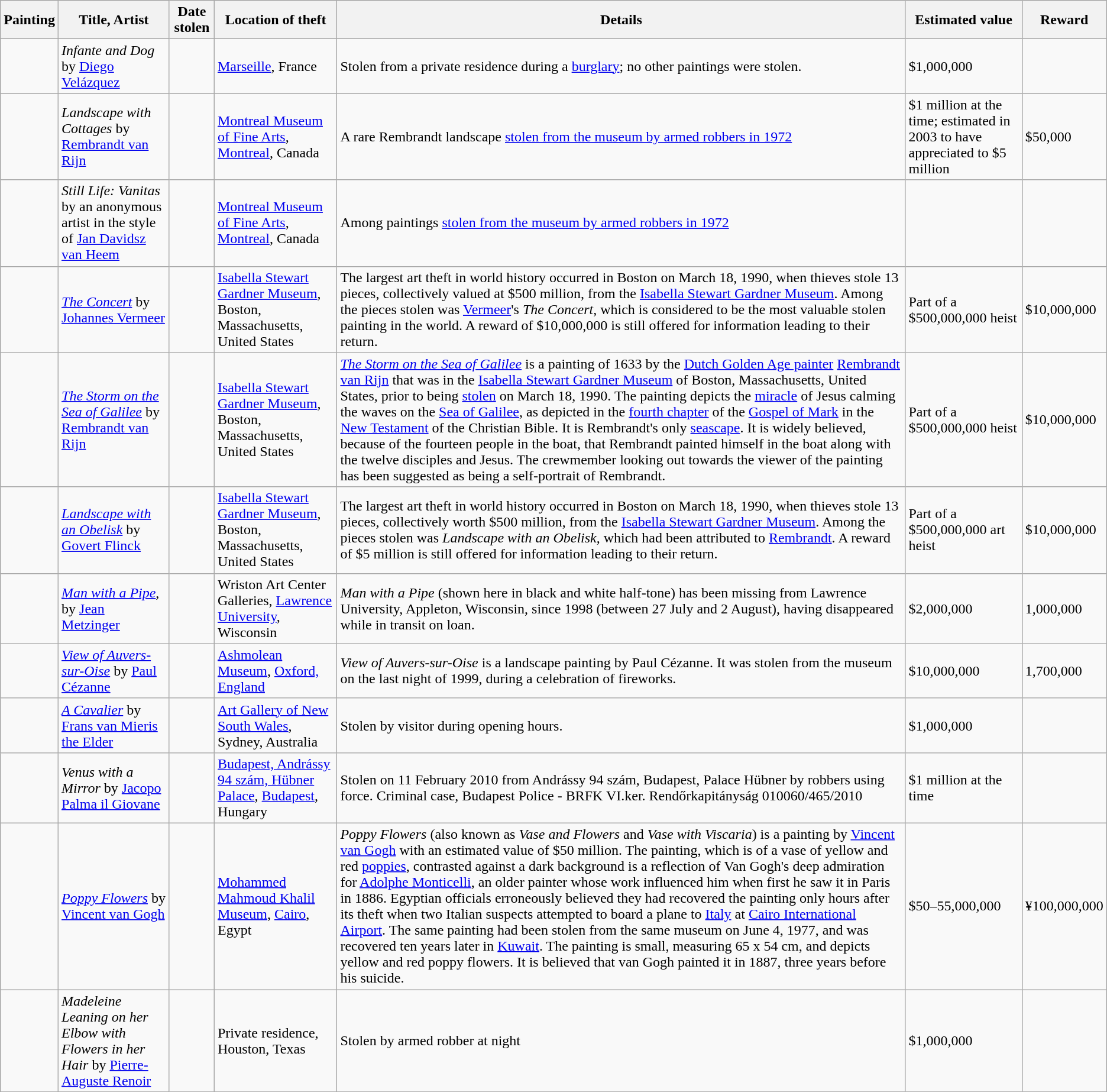<table class="wikitable sortable">
<tr>
<th scope="col" class="unsortable">Painting</th>
<th scope="col" class="unsortable">Title, Artist</th>
<th scope="col">Date stolen</th>
<th scope="col">Location of theft</th>
<th scope="col" class="unsortable">Details</th>
<th scope="col">Estimated value</th>
<th scope="col">Reward</th>
</tr>
<tr>
<td></td>
<td><em>Infante and Dog</em> by <a href='#'>Diego Velázquez</a></td>
<td></td>
<td><a href='#'>Marseille</a>, France</td>
<td>Stolen from a private residence during a <a href='#'>burglary</a>; no other paintings were stolen.</td>
<td>$1,000,000</td>
<td></td>
</tr>
<tr>
<td></td>
<td><em>Landscape with Cottages</em> by <a href='#'>Rembrandt van Rijn</a></td>
<td></td>
<td><a href='#'>Montreal Museum of Fine Arts</a>, <a href='#'>Montreal</a>, Canada</td>
<td>A rare Rembrandt landscape <a href='#'>stolen from the museum by armed robbers in 1972</a></td>
<td>$1 million at the time; estimated in 2003 to have appreciated to $5 million</td>
<td>$50,000</td>
</tr>
<tr>
<td></td>
<td><em>Still Life: Vanitas</em> by an anonymous artist in the style of <a href='#'>Jan Davidsz van Heem</a></td>
<td></td>
<td><a href='#'>Montreal Museum of Fine Arts</a>, <a href='#'>Montreal</a>, Canada</td>
<td>Among paintings <a href='#'>stolen from the museum by armed robbers in 1972</a></td>
<td></td>
<td></td>
</tr>
<tr>
<td></td>
<td><a href='#'><em>The Concert</em></a> by <a href='#'>Johannes Vermeer</a></td>
<td></td>
<td><a href='#'>Isabella Stewart Gardner Museum</a>, Boston, Massachusetts, United States</td>
<td> The largest art theft in world history occurred in Boston on March 18, 1990, when thieves stole 13 pieces, collectively valued at $500 million, from the <a href='#'>Isabella Stewart Gardner Museum</a>. Among the pieces stolen was <a href='#'>Vermeer</a>'s <em>The Concert</em>, which is considered to be the most valuable stolen painting in the world. A reward of $10,000,000 is still offered for information leading to their return.</td>
<td>Part of a $500,000,000 heist</td>
<td>$10,000,000</td>
</tr>
<tr>
<td></td>
<td><em><a href='#'>The Storm on the Sea of Galilee</a></em> by <a href='#'>Rembrandt van Rijn</a></td>
<td></td>
<td><a href='#'>Isabella Stewart Gardner Museum</a>, Boston, Massachusetts, United States</td>
<td> <em><a href='#'>The Storm on the Sea of Galilee</a></em> is a painting of 1633 by the <a href='#'>Dutch Golden Age painter</a> <a href='#'>Rembrandt van Rijn</a> that was in the <a href='#'>Isabella Stewart Gardner Museum</a> of Boston, Massachusetts, United States, prior to being <a href='#'>stolen</a> on March 18, 1990. The painting depicts the <a href='#'>miracle</a> of Jesus calming the waves on the <a href='#'>Sea of Galilee</a>, as depicted in the <a href='#'>fourth chapter</a> of the <a href='#'>Gospel of Mark</a> in the <a href='#'>New Testament</a> of the Christian Bible.  It is Rembrandt's only <a href='#'>seascape</a>. It is widely believed, because of the fourteen people in the boat, that Rembrandt painted himself in the boat along with the twelve disciples and Jesus. The crewmember looking out towards the viewer of the painting has been suggested as being a self-portrait of Rembrandt.</td>
<td>Part of a $500,000,000 heist</td>
<td>$10,000,000</td>
</tr>
<tr>
<td></td>
<td><em><a href='#'>Landscape with an Obelisk</a></em> by <a href='#'>Govert Flinck</a></td>
<td></td>
<td><a href='#'>Isabella Stewart Gardner Museum</a>, Boston, Massachusetts, United States</td>
<td> The largest art theft in world history occurred in Boston on March 18, 1990, when thieves stole 13 pieces, collectively worth $500 million, from the <a href='#'>Isabella Stewart Gardner Museum</a>. Among the pieces stolen was <em>Landscape with an Obelisk</em>, which had been attributed to <a href='#'>Rembrandt</a>. A reward of $5 million is still offered for information leading to their return.</td>
<td>Part of a $500,000,000 art heist</td>
<td>$10,000,000</td>
</tr>
<tr>
<td></td>
<td><em><a href='#'>Man with a Pipe</a></em>, by <a href='#'>Jean Metzinger</a></td>
<td></td>
<td>Wriston Art Center Galleries, <a href='#'>Lawrence University</a>, Wisconsin</td>
<td><em>Man with a Pipe</em> (shown here in black and white half-tone) has been missing from Lawrence University, Appleton, Wisconsin, since 1998 (between 27 July and 2 August), having disappeared while in transit on loan.</td>
<td>$2,000,000</td>
<td>1,000,000</td>
</tr>
<tr>
<td></td>
<td><em><a href='#'>View of Auvers-sur-Oise</a></em> by <a href='#'>Paul Cézanne</a></td>
<td></td>
<td><a href='#'>Ashmolean Museum</a>, <a href='#'>Oxford, England</a></td>
<td><em>View of Auvers-sur-Oise</em> is a landscape painting by Paul Cézanne. It was stolen from the museum on the last night of 1999, during a celebration of fireworks.</td>
<td>$10,000,000</td>
<td>1,700,000</td>
</tr>
<tr>
<td></td>
<td><em><a href='#'>A Cavalier</a></em> by <a href='#'>Frans van Mieris the Elder</a></td>
<td></td>
<td><a href='#'>Art Gallery of New South Wales</a>, Sydney, Australia</td>
<td>Stolen by visitor during opening hours.</td>
<td>$1,000,000</td>
<td></td>
</tr>
<tr>
<td></td>
<td><em>Venus with a Mirror</em> by <a href='#'>Jacopo Palma il Giovane</a></td>
<td></td>
<td><a href='#'>Budapest, Andrássy 94 szám, Hübner Palace</a>, <a href='#'>Budapest</a>, Hungary</td>
<td>Stolen on 11 February 2010 from Andrássy 94 szám, Budapest, Palace Hübner by robbers using force. Criminal case, Budapest Police - BRFK VI.ker. Rendőrkapitányság  010060/465/2010</td>
<td>$1 million at the time</td>
<td></td>
</tr>
<tr>
<td></td>
<td><em><a href='#'>Poppy Flowers</a></em> by <a href='#'>Vincent van Gogh</a></td>
<td></td>
<td><a href='#'>Mohammed Mahmoud Khalil Museum</a>, <a href='#'>Cairo</a>, Egypt</td>
<td><em>Poppy Flowers</em> (also known as <em>Vase and Flowers</em> and <em>Vase with Viscaria</em>) is a painting by <a href='#'>Vincent van Gogh</a> with an estimated value of $50 million.  The painting, which is of a vase of yellow and red <a href='#'>poppies</a>, contrasted against a dark background is a reflection of Van Gogh's deep admiration for <a href='#'>Adolphe Monticelli</a>, an older painter whose work influenced him when first he saw it in Paris in 1886. Egyptian officials erroneously believed they had recovered the painting only hours after its theft when two Italian suspects attempted to board a plane to <a href='#'>Italy</a> at <a href='#'>Cairo International Airport</a>. The same painting had been stolen from the same museum on June 4, 1977, and was recovered ten years later in <a href='#'>Kuwait</a>. The painting is small, measuring 65 x 54 cm, and depicts yellow and red poppy flowers. It is believed that van Gogh painted it in 1887, three years before his suicide.</td>
<td>$50–55,000,000</td>
<td>¥100,000,000</td>
</tr>
<tr>
<td></td>
<td><em>Madeleine Leaning on her Elbow with Flowers in her Hair</em> by <a href='#'>Pierre-Auguste Renoir</a></td>
<td></td>
<td>Private residence, Houston, Texas</td>
<td>Stolen by armed robber at night</td>
<td>$1,000,000</td>
<td></td>
</tr>
</table>
